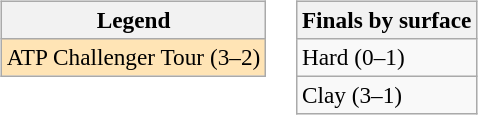<table>
<tr valign=top>
<td><br><table class="wikitable" style=font-size:97%>
<tr>
<th>Legend</th>
</tr>
<tr style="background:moccasin;">
<td>ATP Challenger Tour (3–2)</td>
</tr>
</table>
</td>
<td><br><table class="wikitable" style=font-size:97%>
<tr>
<th>Finals by surface</th>
</tr>
<tr>
<td>Hard (0–1)</td>
</tr>
<tr>
<td>Clay (3–1)</td>
</tr>
</table>
</td>
</tr>
</table>
